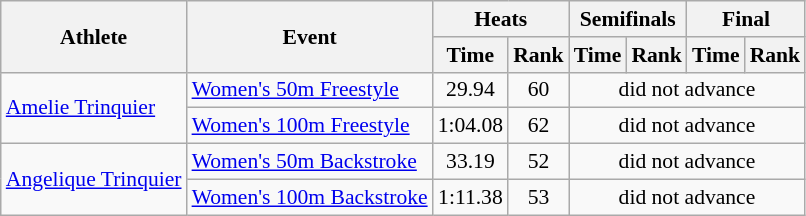<table class=wikitable style="font-size:90%">
<tr>
<th rowspan="2">Athlete</th>
<th rowspan="2">Event</th>
<th colspan="2">Heats</th>
<th colspan="2">Semifinals</th>
<th colspan="2">Final</th>
</tr>
<tr>
<th>Time</th>
<th>Rank</th>
<th>Time</th>
<th>Rank</th>
<th>Time</th>
<th>Rank</th>
</tr>
<tr>
<td rowspan="2"><a href='#'>Amelie Trinquier</a></td>
<td><a href='#'>Women's 50m Freestyle</a></td>
<td align=center>29.94</td>
<td align=center>60</td>
<td align=center colspan=4>did not advance</td>
</tr>
<tr>
<td><a href='#'>Women's 100m Freestyle</a></td>
<td align=center>1:04.08</td>
<td align=center>62</td>
<td align=center colspan=4>did not advance</td>
</tr>
<tr>
<td rowspan="2"><a href='#'>Angelique Trinquier</a></td>
<td><a href='#'>Women's 50m Backstroke</a></td>
<td align=center>33.19</td>
<td align=center>52</td>
<td align=center colspan=4>did not advance</td>
</tr>
<tr>
<td><a href='#'>Women's 100m Backstroke</a></td>
<td align=center>1:11.38</td>
<td align=center>53</td>
<td align=center colspan=4>did not advance</td>
</tr>
</table>
